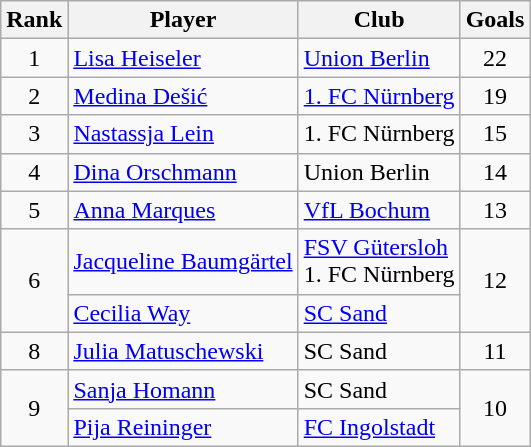<table class="wikitable sortable" style="text-align:center">
<tr>
<th>Rank</th>
<th>Player</th>
<th>Club</th>
<th>Goals</th>
</tr>
<tr>
<td>1</td>
<td align="left"> <a href='#'>Lisa Heiseler</a></td>
<td align="left"><a href='#'>Union Berlin</a></td>
<td>22</td>
</tr>
<tr>
<td>2</td>
<td align="left"> <a href='#'>Medina Dešić</a></td>
<td align="left"><a href='#'>1. FC Nürnberg</a></td>
<td>19</td>
</tr>
<tr>
<td>3</td>
<td align="left"> <a href='#'>Nastassja Lein</a></td>
<td align="left">1. FC Nürnberg</td>
<td>15</td>
</tr>
<tr>
<td>4</td>
<td align="left"> <a href='#'>Dina Orschmann</a></td>
<td align="left">Union Berlin</td>
<td>14</td>
</tr>
<tr>
<td>5</td>
<td align="left"> <a href='#'>Anna Marques</a></td>
<td align="left"><a href='#'>VfL Bochum</a></td>
<td>13</td>
</tr>
<tr>
<td rowspan=2>6</td>
<td align="left"> <a href='#'>Jacqueline Baumgärtel</a></td>
<td align="left"><a href='#'>FSV Gütersloh</a><br>1. FC Nürnberg</td>
<td rowspan=2>12</td>
</tr>
<tr>
<td align="left"> <a href='#'>Cecilia Way</a></td>
<td align="left"><a href='#'>SC Sand</a></td>
</tr>
<tr>
<td>8</td>
<td align="left"> <a href='#'>Julia Matuschewski</a></td>
<td align="left">SC Sand</td>
<td>11</td>
</tr>
<tr>
<td rowspan=2>9</td>
<td align="left"> <a href='#'>Sanja Homann</a></td>
<td align="left">SC Sand</td>
<td rowspan=2>10</td>
</tr>
<tr>
<td align="left"> <a href='#'>Pija Reininger</a></td>
<td align="left"><a href='#'>FC Ingolstadt</a></td>
</tr>
</table>
